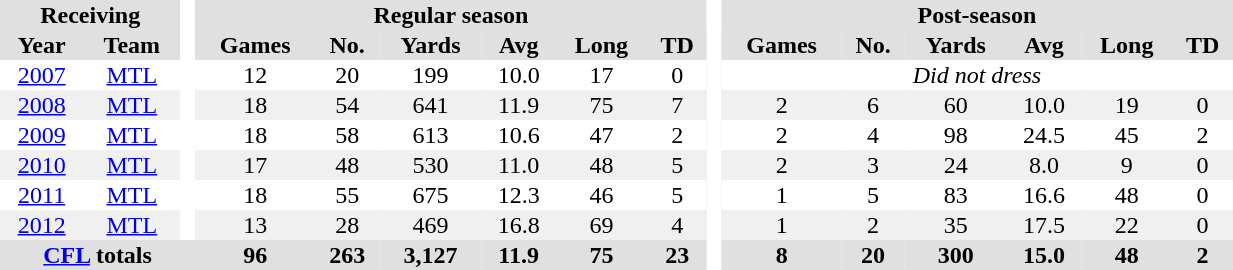<table BORDER="0" CELLPADDING="1" CELLSPACING="0" width="65%" style="text-align:center">
<tr bgcolor="#e0e0e0">
<th colspan="2">Receiving</th>
<th rowspan="99" bgcolor="#ffffff"> </th>
<th colspan="6">Regular season</th>
<th rowspan="99" bgcolor="#ffffff"> </th>
<th colspan="6">Post-season</th>
</tr>
<tr bgcolor="#e0e0e0">
<th>Year</th>
<th>Team</th>
<th>Games</th>
<th>No.</th>
<th>Yards</th>
<th>Avg</th>
<th>Long</th>
<th>TD</th>
<th>Games</th>
<th>No.</th>
<th>Yards</th>
<th>Avg</th>
<th>Long</th>
<th>TD</th>
</tr>
<tr ALIGN="center">
<td><a href='#'>2007</a></td>
<td><a href='#'>MTL</a></td>
<td>12</td>
<td>20</td>
<td>199</td>
<td>10.0</td>
<td>17</td>
<td>0</td>
<td colspan="6"><em>Did not dress</em></td>
</tr>
<tr ALIGN="center" bgcolor="#f0f0f0">
<td><a href='#'>2008</a></td>
<td><a href='#'>MTL</a></td>
<td>18</td>
<td>54</td>
<td>641</td>
<td>11.9</td>
<td>75</td>
<td>7</td>
<td>2</td>
<td>6</td>
<td>60</td>
<td>10.0</td>
<td>19</td>
<td>0</td>
</tr>
<tr ALIGN="center">
<td><a href='#'>2009</a></td>
<td><a href='#'>MTL</a></td>
<td>18</td>
<td>58</td>
<td>613</td>
<td>10.6</td>
<td>47</td>
<td>2</td>
<td>2</td>
<td>4</td>
<td>98</td>
<td>24.5</td>
<td>45</td>
<td>2</td>
</tr>
<tr ALIGN="center" bgcolor="#f0f0f0">
<td><a href='#'>2010</a></td>
<td><a href='#'>MTL</a></td>
<td>17</td>
<td>48</td>
<td>530</td>
<td>11.0</td>
<td>48</td>
<td>5</td>
<td>2</td>
<td>3</td>
<td>24</td>
<td>8.0</td>
<td>9</td>
<td>0</td>
</tr>
<tr ALIGN="center">
<td><a href='#'>2011</a></td>
<td><a href='#'>MTL</a></td>
<td>18</td>
<td>55</td>
<td>675</td>
<td>12.3</td>
<td>46</td>
<td>5</td>
<td>1</td>
<td>5</td>
<td>83</td>
<td>16.6</td>
<td>48</td>
<td>0</td>
</tr>
<tr ALIGN="center" bgcolor="#f0f0f0">
<td><a href='#'>2012</a></td>
<td><a href='#'>MTL</a></td>
<td>13</td>
<td>28</td>
<td>469</td>
<td>16.8</td>
<td>69</td>
<td>4</td>
<td>1</td>
<td>2</td>
<td>35</td>
<td>17.5</td>
<td>22</td>
<td>0</td>
</tr>
<tr bgcolor="#e0e0e0">
<th colspan="3"><a href='#'>CFL</a> totals</th>
<th>96</th>
<th>263</th>
<th>3,127</th>
<th>11.9</th>
<th>75</th>
<th>23</th>
<th>8</th>
<th>20</th>
<th>300</th>
<th>15.0</th>
<th>48</th>
<th>2</th>
</tr>
</table>
